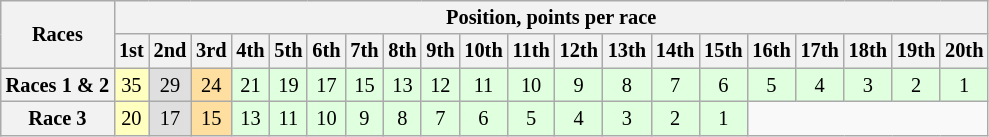<table class="wikitable" style="font-size:85%; text-align:center">
<tr>
<th rowspan="2">Races</th>
<th colspan="20">Position, points per race</th>
</tr>
<tr>
<th>1st</th>
<th>2nd</th>
<th>3rd</th>
<th>4th</th>
<th>5th</th>
<th>6th</th>
<th>7th</th>
<th>8th</th>
<th>9th</th>
<th>10th</th>
<th>11th</th>
<th>12th</th>
<th>13th</th>
<th>14th</th>
<th>15th</th>
<th>16th</th>
<th>17th</th>
<th>18th</th>
<th>19th</th>
<th>20th</th>
</tr>
<tr>
<th>Races 1 & 2</th>
<td bgcolor="#ffffbf">35</td>
<td bgcolor="#dfdfdf">29</td>
<td bgcolor="#ffdf9f">24</td>
<td bgcolor="#dfffdf">21</td>
<td bgcolor="#dfffdf">19</td>
<td bgcolor="#dfffdf">17</td>
<td bgcolor="#dfffdf">15</td>
<td bgcolor="#dfffdf">13</td>
<td bgcolor="#dfffdf">12</td>
<td bgcolor="#dfffdf">11</td>
<td bgcolor="#dfffdf">10</td>
<td bgcolor="#dfffdf">9</td>
<td bgcolor="#dfffdf">8</td>
<td bgcolor="#dfffdf">7</td>
<td bgcolor="#dfffdf">6</td>
<td bgcolor="#dfffdf">5</td>
<td bgcolor="#dfffdf">4</td>
<td bgcolor="#dfffdf">3</td>
<td bgcolor="#dfffdf">2</td>
<td bgcolor="#dfffdf">1</td>
</tr>
<tr>
<th>Race 3</th>
<td bgcolor="#ffffbf">20</td>
<td bgcolor="#dfdfdf">17</td>
<td bgcolor="#ffdf9f">15</td>
<td bgcolor="#dfffdf">13</td>
<td bgcolor="#dfffdf">11</td>
<td bgcolor="#dfffdf">10</td>
<td bgcolor="#dfffdf">9</td>
<td bgcolor="#dfffdf">8</td>
<td bgcolor="#dfffdf">7</td>
<td bgcolor="#dfffdf">6</td>
<td bgcolor="#dfffdf">5</td>
<td bgcolor="#dfffdf">4</td>
<td bgcolor="#dfffdf">3</td>
<td bgcolor="#dfffdf">2</td>
<td bgcolor="#dfffdf">1</td>
</tr>
</table>
